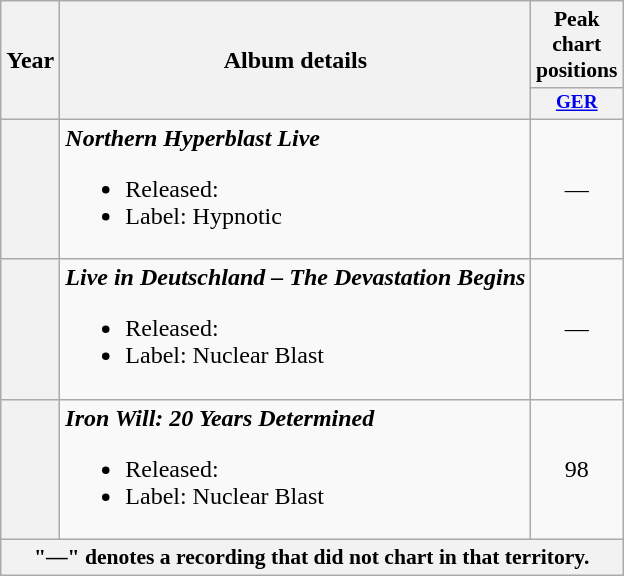<table class="wikitable plainrowheaders sortable"  style="text-align:center;">
<tr>
<th rowspan="2">Year</th>
<th rowspan="2">Album details</th>
<th class="unsortable" style="font-size:90%;">Peak chart positions</th>
</tr>
<tr>
<th style="width:2em;font-size:80%;" data-sort-type="number"><a href='#'>GER</a><br></th>
</tr>
<tr>
<th></th>
<td align=left><strong><em>Northern Hyperblast Live</em></strong><br><ul><li>Released: </li><li>Label: Hypnotic</li></ul></td>
<td>—</td>
</tr>
<tr>
<th></th>
<td align=left><strong><em>Live in Deutschland – The Devastation Begins</em></strong><br><ul><li>Released: </li><li>Label: Nuclear Blast</li></ul></td>
<td>—</td>
</tr>
<tr>
<th></th>
<td align=left><strong><em>Iron Will: 20 Years Determined</em></strong><br><ul><li>Released: </li><li>Label: Nuclear Blast</li></ul></td>
<td>98</td>
</tr>
<tr>
<th colspan="3" style="font-size:90%">"—" denotes a recording that did not chart in that territory.</th>
</tr>
</table>
